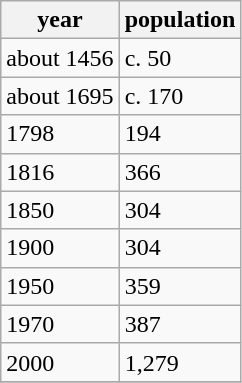<table class="wikitable">
<tr>
<th>year</th>
<th>population</th>
</tr>
<tr>
<td>about 1456</td>
<td>c. 50</td>
</tr>
<tr>
<td>about 1695</td>
<td>c. 170</td>
</tr>
<tr>
<td>1798</td>
<td>194</td>
</tr>
<tr>
<td>1816</td>
<td>366</td>
</tr>
<tr>
<td>1850</td>
<td>304</td>
</tr>
<tr>
<td>1900</td>
<td>304</td>
</tr>
<tr>
<td>1950</td>
<td>359</td>
</tr>
<tr>
<td>1970</td>
<td>387</td>
</tr>
<tr>
<td>2000</td>
<td>1,279</td>
</tr>
<tr>
</tr>
</table>
